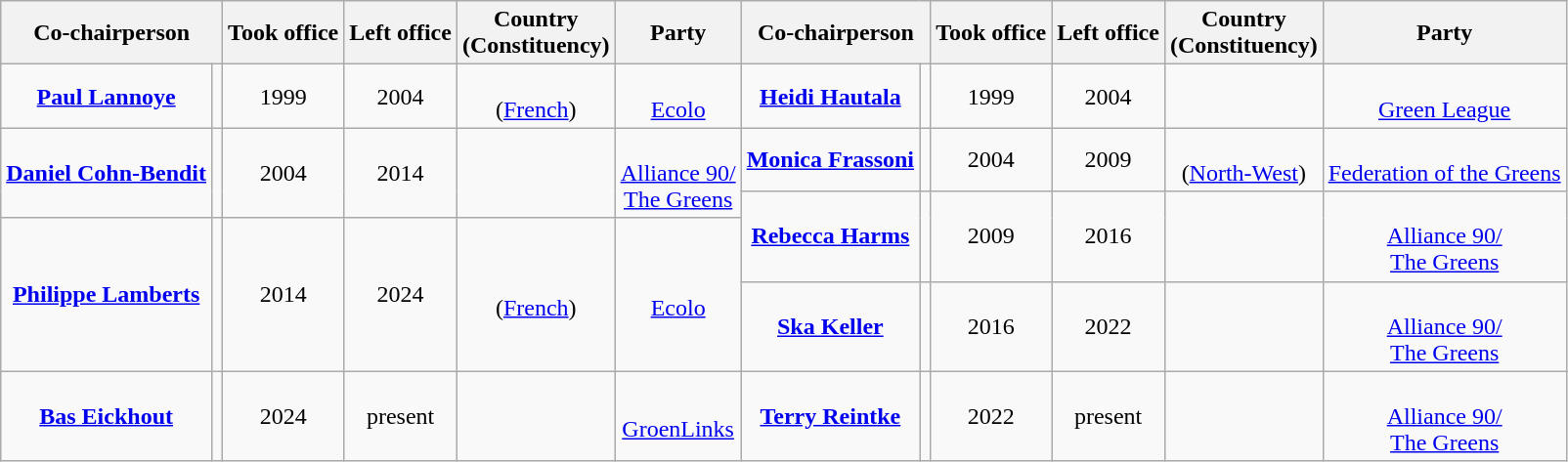<table class="wikitable" style="text-align:center">
<tr>
<th colspan=2>Co-chairperson</th>
<th>Took office</th>
<th>Left office</th>
<th>Country<br>(Constituency)</th>
<th>Party</th>
<th colspan=2>Co-chairperson</th>
<th>Took office</th>
<th>Left office</th>
<th>Country<br>(Constituency)</th>
<th>Party</th>
</tr>
<tr>
<td><strong><a href='#'>Paul Lannoye</a></strong></td>
<td></td>
<td>1999</td>
<td>2004</td>
<td><br>(<a href='#'>French</a>)</td>
<td><br><a href='#'>Ecolo</a></td>
<td><strong><a href='#'>Heidi Hautala</a></strong></td>
<td></td>
<td>1999</td>
<td>2004</td>
<td></td>
<td><br><a href='#'>Green League</a></td>
</tr>
<tr>
<td rowspan=2><strong><a href='#'>Daniel Cohn-Bendit</a></strong></td>
<td rowspan=2></td>
<td rowspan=2>2004</td>
<td rowspan=2>2014</td>
<td rowspan=2></td>
<td rowspan=2><br><a href='#'>Alliance 90/</a><br><a href='#'>The Greens</a></td>
<td><strong><a href='#'>Monica Frassoni</a></strong></td>
<td></td>
<td>2004</td>
<td>2009</td>
<td><br>(<a href='#'>North-West</a>)</td>
<td><br><a href='#'>Federation of the Greens</a></td>
</tr>
<tr>
<td rowspan=2><strong><a href='#'>Rebecca Harms</a></strong></td>
<td rowspan=2></td>
<td rowspan=2>2009</td>
<td rowspan=2>2016</td>
<td rowspan=2></td>
<td rowspan=2><br><a href='#'>Alliance 90/</a><br><a href='#'>The Greens</a></td>
</tr>
<tr>
<td rowspan=3><strong><a href='#'>Philippe Lamberts</a></strong></td>
<td rowspan=3></td>
<td rowspan=3>2014</td>
<td rowspan=3>2024</td>
<td rowspan=3><br>(<a href='#'>French</a>)</td>
<td rowspan=3><br><a href='#'>Ecolo</a></td>
</tr>
<tr>
<td><strong><a href='#'>Ska Keller</a></strong></td>
<td></td>
<td>2016</td>
<td>2022</td>
<td></td>
<td><br><a href='#'>Alliance 90/</a><br><a href='#'>The Greens</a></td>
</tr>
<tr>
<td rowspan=2><strong><a href='#'>Terry Reintke</a></strong></td>
<td rowspan=2></td>
<td rowspan=2>2022</td>
<td rowspan=2>present</td>
<td rowspan=2></td>
<td rowspan=2><br><a href='#'>Alliance 90/</a><br><a href='#'>The Greens</a></td>
</tr>
<tr>
<td><strong><a href='#'>Bas Eickhout</a></strong></td>
<td></td>
<td>2024</td>
<td>present</td>
<td></td>
<td><br><a href='#'>GroenLinks</a></td>
</tr>
</table>
